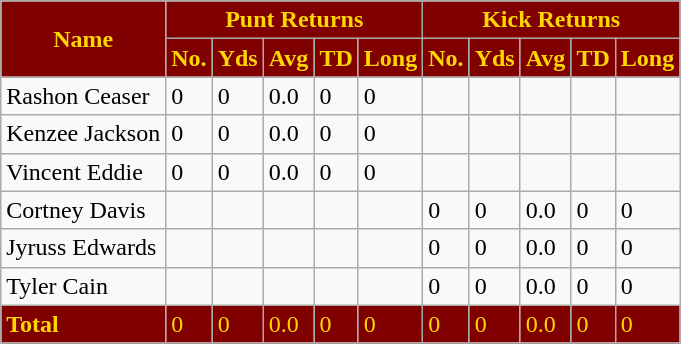<table class="wikitable" style="white-space:nowrap;">
<tr>
<th style="background: #800000; color: #FFD700;" rowspan="2">Name</th>
<th style="background: #800000; color: #FFD700;" colspan="5">Punt Returns</th>
<th style="background: #800000; color: #FFD700;" colspan="5">Kick Returns</th>
</tr>
<tr>
<th style="background: #800000; color: #FFD700;">No.</th>
<th style="background: #800000; color: #FFD700;">Yds</th>
<th style="background: #800000; color: #FFD700;">Avg</th>
<th style="background: #800000; color: #FFD700;">TD</th>
<th style="background: #800000; color: #FFD700;">Long</th>
<th style="background: #800000; color: #FFD700;">No.</th>
<th style="background: #800000; color: #FFD700;">Yds</th>
<th style="background: #800000; color: #FFD700;">Avg</th>
<th style="background: #800000; color: #FFD700;">TD</th>
<th style="background: #800000; color: #FFD700;">Long</th>
</tr>
<tr>
<td>Rashon Ceaser</td>
<td>0</td>
<td>0</td>
<td>0.0</td>
<td>0</td>
<td>0</td>
<td></td>
<td></td>
<td></td>
<td></td>
<td></td>
</tr>
<tr>
<td>Kenzee Jackson</td>
<td>0</td>
<td>0</td>
<td>0.0</td>
<td>0</td>
<td>0</td>
<td></td>
<td></td>
<td></td>
<td></td>
<td></td>
</tr>
<tr>
<td>Vincent Eddie</td>
<td>0</td>
<td>0</td>
<td>0.0</td>
<td>0</td>
<td>0</td>
<td></td>
<td></td>
<td></td>
<td></td>
<td></td>
</tr>
<tr>
<td>Cortney Davis</td>
<td></td>
<td></td>
<td></td>
<td></td>
<td></td>
<td>0</td>
<td>0</td>
<td>0.0</td>
<td>0</td>
<td>0</td>
</tr>
<tr>
<td>Jyruss Edwards</td>
<td></td>
<td></td>
<td></td>
<td></td>
<td></td>
<td>0</td>
<td>0</td>
<td>0.0</td>
<td>0</td>
<td>0</td>
</tr>
<tr>
<td>Tyler Cain</td>
<td></td>
<td></td>
<td></td>
<td></td>
<td></td>
<td>0</td>
<td>0</td>
<td>0.0</td>
<td>0</td>
<td>0</td>
</tr>
<tr style="background: #800000; color: #FFD700;">
<td><strong>Total</strong></td>
<td>0</td>
<td>0</td>
<td>0.0</td>
<td>0</td>
<td>0</td>
<td>0</td>
<td>0</td>
<td>0.0</td>
<td>0</td>
<td>0</td>
</tr>
</table>
